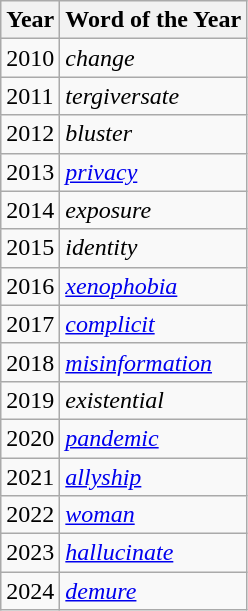<table class="wikitable">
<tr>
<th>Year</th>
<th>Word of the Year</th>
</tr>
<tr>
<td>2010</td>
<td><em>change</em></td>
</tr>
<tr>
<td>2011</td>
<td><em>tergiversate</em></td>
</tr>
<tr>
<td>2012</td>
<td><em>bluster</em></td>
</tr>
<tr>
<td>2013</td>
<td><em><a href='#'>privacy</a></em></td>
</tr>
<tr>
<td>2014</td>
<td><em>exposure</em></td>
</tr>
<tr>
<td>2015</td>
<td><em>identity</em></td>
</tr>
<tr>
<td>2016</td>
<td><em><a href='#'>xenophobia</a></em></td>
</tr>
<tr>
<td>2017</td>
<td><em><a href='#'>complicit</a></em></td>
</tr>
<tr>
<td>2018</td>
<td><em><a href='#'>misinformation</a></em></td>
</tr>
<tr>
<td>2019</td>
<td><em>existential</em></td>
</tr>
<tr>
<td>2020</td>
<td><em><a href='#'>pandemic</a></em></td>
</tr>
<tr>
<td>2021</td>
<td><em><a href='#'>allyship</a></em></td>
</tr>
<tr>
<td>2022</td>
<td><em><a href='#'>woman</a></em></td>
</tr>
<tr>
<td>2023</td>
<td><a href='#'><em>hallucinate</em></a></td>
</tr>
<tr>
<td>2024</td>
<td><em><a href='#'>demure</a></em></td>
</tr>
</table>
